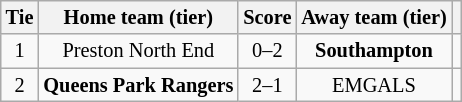<table class="wikitable" style="text-align:center; font-size:85%">
<tr>
<th>Tie</th>
<th>Home team (tier)</th>
<th>Score</th>
<th>Away team (tier)</th>
<th></th>
</tr>
<tr>
<td align="center">1</td>
<td>Preston North End</td>
<td align="center">0–2</td>
<td><strong>Southampton</strong></td>
<td></td>
</tr>
<tr>
<td align="center">2</td>
<td><strong>Queens Park Rangers</strong></td>
<td align="center">2–1</td>
<td>EMGALS</td>
<td></td>
</tr>
</table>
